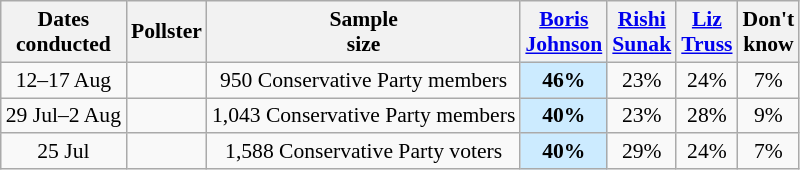<table class="wikitable" style="font-size:90%;text-align:center">
<tr>
<th>Dates<br>conducted</th>
<th>Pollster</th>
<th>Sample<br>size</th>
<th><a href='#'>Boris<br>Johnson</a></th>
<th><a href='#'>Rishi<br>Sunak</a></th>
<th><a href='#'>Liz<br>Truss</a></th>
<th>Don't<br>know</th>
</tr>
<tr>
<td>12–17 Aug</td>
<td></td>
<td>950 Conservative Party members</td>
<td style="background:#CCEBFF;color:black;"><strong>46%</strong></td>
<td>23%</td>
<td>24%</td>
<td>7%</td>
</tr>
<tr>
<td>29 Jul–2 Aug</td>
<td></td>
<td>1,043 Conservative Party members</td>
<td style="background:#CCEBFF;color:black;"><strong>40%</strong></td>
<td>23%</td>
<td>28%</td>
<td>9%</td>
</tr>
<tr>
<td>25 Jul</td>
<td></td>
<td>1,588 Conservative Party voters</td>
<td style="background:#CCEBFF;color:black;"><strong>40%</strong></td>
<td>29%</td>
<td>24%</td>
<td>7%</td>
</tr>
</table>
